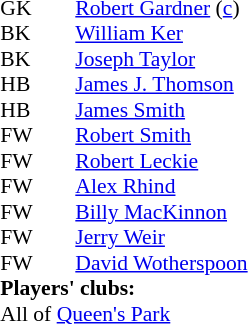<table style="font-size:90%; margin:0.2em auto;" cellspacing="0" cellpadding="0">
<tr>
<th width="25"></th>
<th width="25"></th>
</tr>
<tr>
<td>GK</td>
<td></td>
<td><a href='#'>Robert Gardner</a> (<a href='#'>c</a>)</td>
</tr>
<tr>
<td>BK</td>
<td></td>
<td><a href='#'>William Ker</a></td>
</tr>
<tr>
<td>BK</td>
<td></td>
<td><a href='#'>Joseph Taylor</a></td>
</tr>
<tr>
<td>HB</td>
<td></td>
<td><a href='#'>James J. Thomson</a></td>
</tr>
<tr>
<td>HB</td>
<td></td>
<td><a href='#'>James Smith</a></td>
</tr>
<tr>
<td>FW</td>
<td></td>
<td><a href='#'>Robert Smith</a></td>
</tr>
<tr>
<td>FW</td>
<td></td>
<td><a href='#'>Robert Leckie</a></td>
</tr>
<tr>
<td>FW</td>
<td></td>
<td><a href='#'>Alex Rhind</a></td>
</tr>
<tr>
<td>FW</td>
<td></td>
<td><a href='#'>Billy MacKinnon</a></td>
</tr>
<tr>
<td>FW</td>
<td></td>
<td><a href='#'>Jerry Weir</a></td>
</tr>
<tr>
<td>FW</td>
<td></td>
<td><a href='#'>David Wotherspoon</a></td>
</tr>
<tr>
<td colspan=4><strong>Players' clubs:</strong></td>
</tr>
<tr>
<td colspan="4">All of <a href='#'>Queen's Park</a></td>
</tr>
</table>
